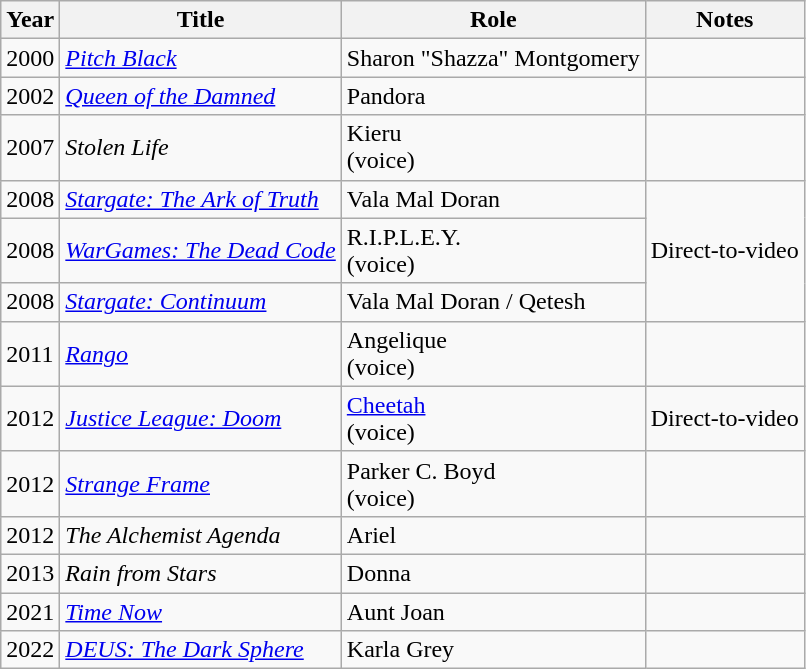<table class="wikitable sortable">
<tr>
<th>Year</th>
<th>Title</th>
<th>Role</th>
<th class="unsortable">Notes</th>
</tr>
<tr>
<td>2000</td>
<td><em><a href='#'>Pitch Black</a></em></td>
<td>Sharon "Shazza" Montgomery</td>
<td></td>
</tr>
<tr>
<td>2002</td>
<td><em><a href='#'>Queen of the Damned</a></em></td>
<td>Pandora</td>
<td></td>
</tr>
<tr>
<td>2007</td>
<td><em>Stolen Life</em></td>
<td>Kieru <br> (voice)</td>
<td></td>
</tr>
<tr>
<td>2008</td>
<td><em><a href='#'>Stargate: The Ark of Truth</a></em></td>
<td>Vala Mal Doran</td>
<td rowspan="3">Direct-to-video</td>
</tr>
<tr>
<td>2008</td>
<td><em><a href='#'>WarGames: The Dead Code</a></em></td>
<td>R.I.P.L.E.Y. <br> (voice)</td>
</tr>
<tr>
<td>2008</td>
<td><em><a href='#'>Stargate: Continuum</a></em></td>
<td>Vala Mal Doran / Qetesh</td>
</tr>
<tr>
<td>2011</td>
<td><em><a href='#'>Rango</a></em></td>
<td>Angelique <br> (voice)</td>
<td></td>
</tr>
<tr>
<td>2012</td>
<td><em><a href='#'>Justice League: Doom</a></em></td>
<td><a href='#'>Cheetah</a> <br> (voice)</td>
<td>Direct-to-video</td>
</tr>
<tr>
<td>2012</td>
<td><em><a href='#'>Strange Frame</a></em></td>
<td>Parker C. Boyd <br> (voice)</td>
<td></td>
</tr>
<tr>
<td>2012</td>
<td><em>The Alchemist Agenda</em></td>
<td>Ariel</td>
<td></td>
</tr>
<tr>
<td>2013</td>
<td><em>Rain from Stars</em></td>
<td>Donna</td>
<td></td>
</tr>
<tr>
<td>2021</td>
<td><em><a href='#'>Time Now</a></em></td>
<td>Aunt Joan</td>
<td></td>
</tr>
<tr>
<td>2022</td>
<td><em><a href='#'>DEUS: The Dark Sphere</a></em></td>
<td>Karla Grey</td>
<td></td>
</tr>
</table>
